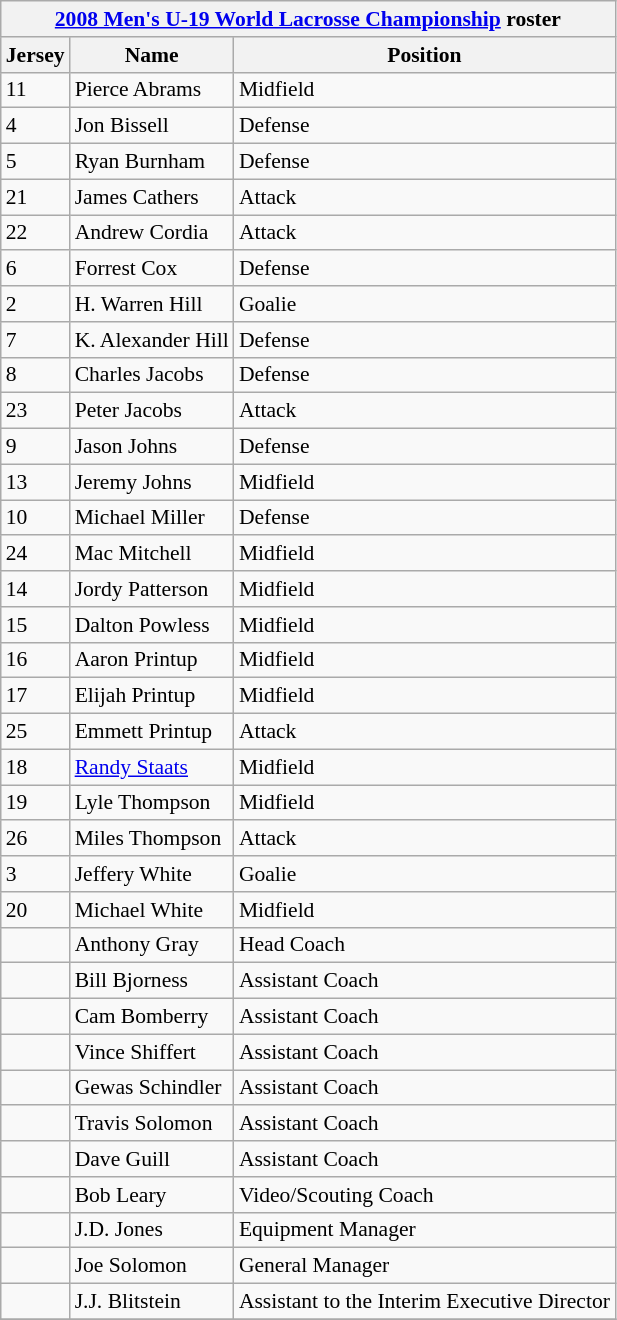<table class="wikitable collapsible collapsed" style="font-size: 90%">
<tr>
<th colspan="3"><a href='#'>2008 Men's U-19 World Lacrosse Championship</a> roster</th>
</tr>
<tr>
<th>Jersey</th>
<th>Name</th>
<th>Position</th>
</tr>
<tr>
<td>11</td>
<td>Pierce Abrams</td>
<td>Midfield</td>
</tr>
<tr>
<td>4</td>
<td>Jon Bissell</td>
<td>Defense</td>
</tr>
<tr>
<td>5</td>
<td>Ryan Burnham</td>
<td>Defense</td>
</tr>
<tr>
<td>21</td>
<td>James Cathers</td>
<td>Attack</td>
</tr>
<tr>
<td>22</td>
<td>Andrew Cordia</td>
<td>Attack</td>
</tr>
<tr>
<td>6</td>
<td>Forrest Cox</td>
<td>Defense</td>
</tr>
<tr>
<td>2</td>
<td>H. Warren Hill</td>
<td>Goalie</td>
</tr>
<tr>
<td>7</td>
<td>K. Alexander Hill</td>
<td>Defense</td>
</tr>
<tr>
<td>8</td>
<td>Charles Jacobs</td>
<td>Defense</td>
</tr>
<tr>
<td>23</td>
<td>Peter Jacobs</td>
<td>Attack</td>
</tr>
<tr>
<td>9</td>
<td>Jason Johns</td>
<td>Defense</td>
</tr>
<tr>
<td>13</td>
<td>Jeremy Johns</td>
<td>Midfield</td>
</tr>
<tr>
<td>10</td>
<td>Michael Miller</td>
<td>Defense</td>
</tr>
<tr>
<td>24</td>
<td>Mac Mitchell</td>
<td>Midfield</td>
</tr>
<tr>
<td>14</td>
<td>Jordy Patterson</td>
<td>Midfield</td>
</tr>
<tr>
<td>15</td>
<td>Dalton Powless</td>
<td>Midfield</td>
</tr>
<tr>
<td>16</td>
<td>Aaron Printup</td>
<td>Midfield</td>
</tr>
<tr>
<td>17</td>
<td>Elijah Printup</td>
<td>Midfield</td>
</tr>
<tr>
<td>25</td>
<td>Emmett Printup</td>
<td>Attack</td>
</tr>
<tr>
<td>18</td>
<td><a href='#'>Randy Staats</a></td>
<td>Midfield</td>
</tr>
<tr>
<td>19</td>
<td>Lyle Thompson</td>
<td>Midfield</td>
</tr>
<tr>
<td>26</td>
<td>Miles Thompson</td>
<td>Attack</td>
</tr>
<tr>
<td>3</td>
<td>Jeffery White</td>
<td>Goalie</td>
</tr>
<tr>
<td>20</td>
<td>Michael White</td>
<td>Midfield</td>
</tr>
<tr>
<td></td>
<td>Anthony Gray</td>
<td>Head Coach</td>
</tr>
<tr>
<td></td>
<td>Bill Bjorness</td>
<td>Assistant Coach</td>
</tr>
<tr>
<td></td>
<td>Cam Bomberry</td>
<td>Assistant Coach</td>
</tr>
<tr>
<td></td>
<td>Vince Shiffert</td>
<td>Assistant Coach</td>
</tr>
<tr>
<td></td>
<td>Gewas Schindler</td>
<td>Assistant Coach</td>
</tr>
<tr>
<td></td>
<td>Travis Solomon</td>
<td>Assistant Coach</td>
</tr>
<tr>
<td></td>
<td>Dave Guill</td>
<td>Assistant Coach</td>
</tr>
<tr>
<td></td>
<td>Bob Leary</td>
<td>Video/Scouting Coach</td>
</tr>
<tr>
<td></td>
<td>J.D. Jones</td>
<td>Equipment Manager</td>
</tr>
<tr>
<td></td>
<td>Joe Solomon</td>
<td>General Manager</td>
</tr>
<tr>
<td></td>
<td>J.J. Blitstein</td>
<td>Assistant to the Interim Executive Director</td>
</tr>
<tr>
</tr>
</table>
